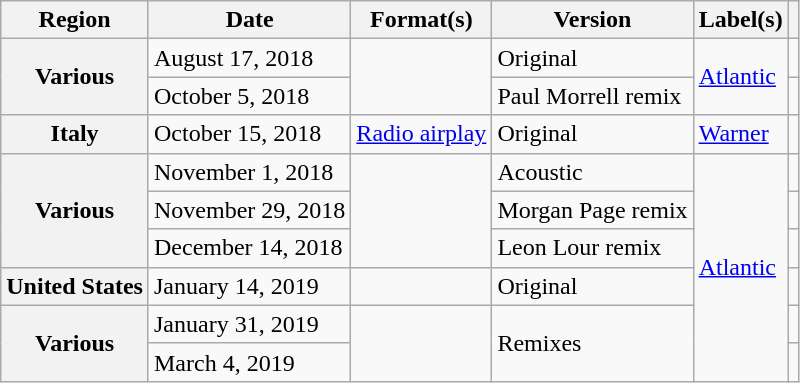<table class="wikitable plainrowheaders">
<tr>
<th scope="col">Region</th>
<th scope="col">Date</th>
<th scope="col">Format(s)</th>
<th scope="col">Version</th>
<th scope="col">Label(s)</th>
<th scope="col"></th>
</tr>
<tr>
<th scope="row" rowspan="2">Various</th>
<td>August 17, 2018</td>
<td rowspan="2"></td>
<td>Original</td>
<td rowspan="2"><a href='#'>Atlantic</a></td>
<td style="text-align:center;"></td>
</tr>
<tr>
<td>October 5, 2018</td>
<td>Paul Morrell remix</td>
<td style="text-align:center;"></td>
</tr>
<tr>
<th scope="row">Italy</th>
<td>October 15, 2018</td>
<td><a href='#'>Radio airplay</a></td>
<td>Original</td>
<td><a href='#'>Warner</a></td>
<td style="text-align:center;"></td>
</tr>
<tr>
<th scope="row" rowspan="3">Various</th>
<td>November 1, 2018</td>
<td rowspan="3"></td>
<td>Acoustic</td>
<td rowspan="6"><a href='#'>Atlantic</a></td>
<td style="text-align:center;"></td>
</tr>
<tr>
<td>November 29, 2018</td>
<td>Morgan Page remix</td>
<td style="text-align:center;"></td>
</tr>
<tr>
<td>December 14, 2018</td>
<td>Leon Lour  remix</td>
<td style="text-align:center;"></td>
</tr>
<tr>
<th scope="row">United States</th>
<td>January 14, 2019</td>
<td></td>
<td>Original</td>
<td style="text-align:center;"></td>
</tr>
<tr>
<th scope="row" rowspan="2">Various</th>
<td>January 31, 2019</td>
<td rowspan="2"></td>
<td rowspan="2">Remixes</td>
<td style="text-align:center;"></td>
</tr>
<tr>
<td>March 4, 2019</td>
<td style="text-align:center;"></td>
</tr>
</table>
